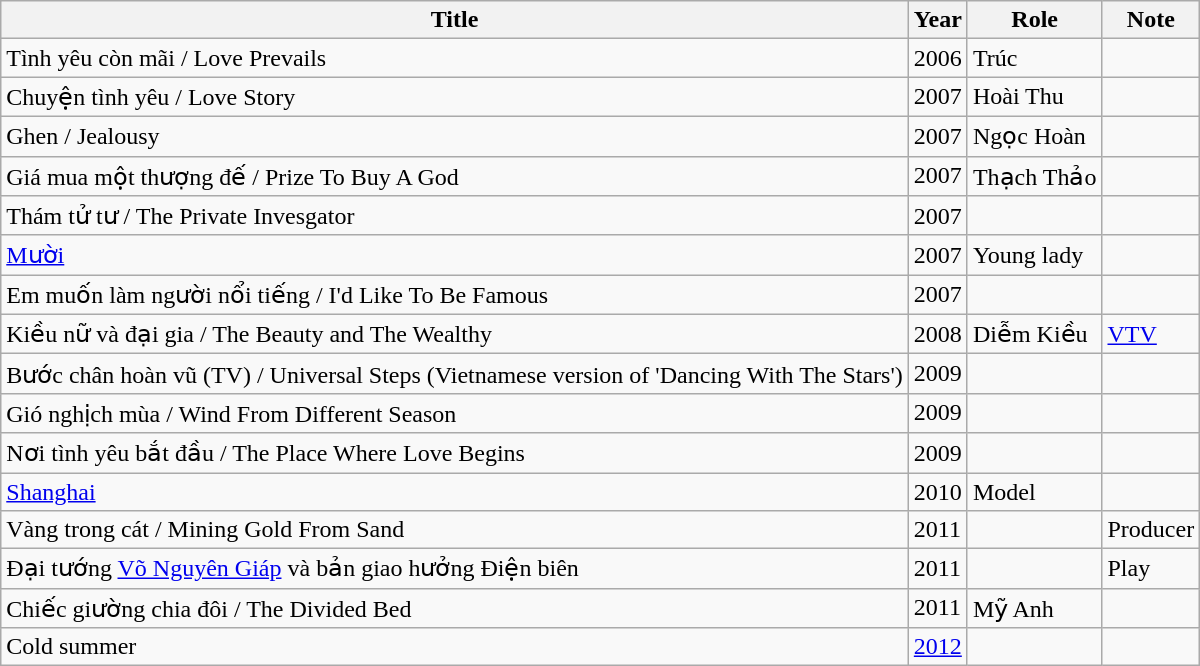<table class="wikitable">
<tr>
<th>Title</th>
<th>Year</th>
<th>Role</th>
<th>Note</th>
</tr>
<tr>
<td>Tình yêu còn mãi / Love Prevails</td>
<td>2006</td>
<td>Trúc</td>
<td> </td>
</tr>
<tr>
<td>Chuyện tình yêu / Love Story</td>
<td>2007</td>
<td>Hoài Thu</td>
<td> </td>
</tr>
<tr>
<td>Ghen / Jealousy</td>
<td>2007</td>
<td>Ngọc Hoàn</td>
<td> </td>
</tr>
<tr>
<td>Giá mua một thượng đế / Prize To Buy A God</td>
<td>2007</td>
<td>Thạch Thảo</td>
<td> </td>
</tr>
<tr>
<td>Thám tử tư / The Private Invesgator</td>
<td>2007</td>
<td> </td>
<td> </td>
</tr>
<tr>
<td><a href='#'>Mười</a></td>
<td>2007</td>
<td>Young lady</td>
<td> </td>
</tr>
<tr>
<td>Em muốn làm người nổi tiếng / I'd Like To Be Famous</td>
<td>2007</td>
<td> </td>
<td> </td>
</tr>
<tr>
<td>Kiều nữ và đại gia / The Beauty and The Wealthy</td>
<td>2008</td>
<td>Diễm Kiều</td>
<td><a href='#'>VTV</a></td>
</tr>
<tr>
<td>Bước chân hoàn vũ (TV) / Universal Steps (Vietnamese version of 'Dancing With The Stars')</td>
<td>2009</td>
<td> </td>
<td> </td>
</tr>
<tr>
<td>Gió nghịch mùa / Wind From Different Season</td>
<td>2009</td>
<td> </td>
<td> </td>
</tr>
<tr>
<td>Nơi tình yêu bắt đầu / The Place Where Love Begins</td>
<td>2009</td>
<td> </td>
<td> </td>
</tr>
<tr>
<td><a href='#'>Shanghai</a></td>
<td>2010</td>
<td>Model</td>
<td> </td>
</tr>
<tr>
<td>Vàng trong cát / Mining Gold From Sand</td>
<td>2011</td>
<td> </td>
<td>Producer</td>
</tr>
<tr>
<td>Đại tướng <a href='#'>Võ Nguyên Giáp</a> và bản giao hưởng Điện biên</td>
<td>2011</td>
<td> </td>
<td>Play</td>
</tr>
<tr>
<td>Chiếc giường chia đôi / The Divided Bed</td>
<td>2011</td>
<td>Mỹ Anh</td>
<td> </td>
</tr>
<tr>
<td>Cold summer</td>
<td><a href='#'>2012</a></td>
<td></td>
<td></td>
</tr>
</table>
